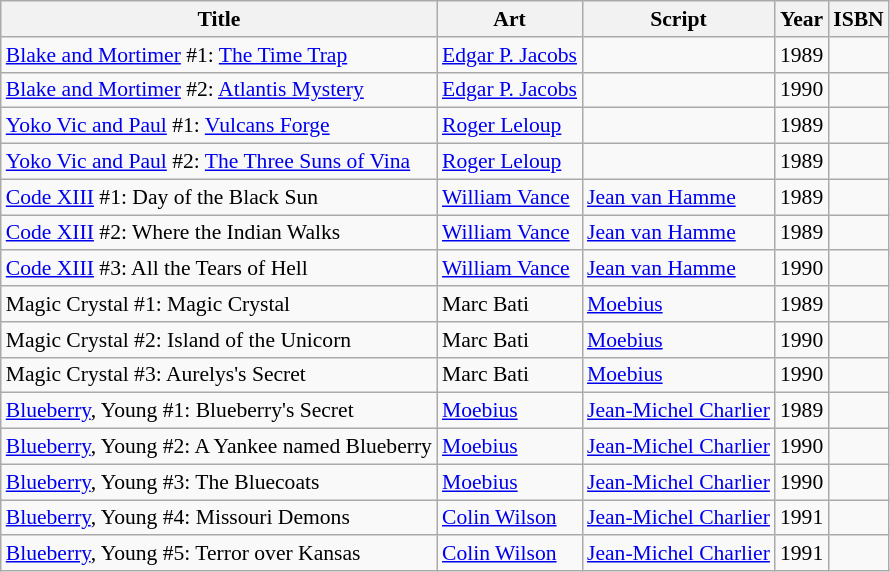<table class="wikitable collapsible sortable" style="font-size: 90%;">
<tr>
<th>Title</th>
<th>Art</th>
<th>Script</th>
<th>Year</th>
<th>ISBN</th>
</tr>
<tr>
<td><a href='#'>Blake and Mortimer</a> #1: <a href='#'>The Time Trap</a></td>
<td><a href='#'>Edgar P. Jacobs</a></td>
<td></td>
<td>1989</td>
<td><small></small></td>
</tr>
<tr>
<td><a href='#'>Blake and Mortimer</a> #2: <a href='#'>Atlantis Mystery</a></td>
<td><a href='#'>Edgar P. Jacobs</a></td>
<td></td>
<td>1990</td>
<td><small></small></td>
</tr>
<tr>
<td><a href='#'>Yoko Vic and Paul</a> #1: <a href='#'>Vulcans Forge</a></td>
<td><a href='#'>Roger Leloup</a></td>
<td></td>
<td>1989</td>
<td><small></small></td>
</tr>
<tr>
<td><a href='#'>Yoko Vic and Paul</a> #2: <a href='#'>The Three Suns of Vina</a></td>
<td><a href='#'>Roger Leloup</a></td>
<td></td>
<td>1989</td>
<td><small></small></td>
</tr>
<tr>
<td><a href='#'>Code XIII</a> #1: Day of the Black Sun</td>
<td><a href='#'>William Vance</a></td>
<td><a href='#'>Jean van Hamme</a></td>
<td>1989</td>
<td><small></small></td>
</tr>
<tr>
<td><a href='#'>Code XIII</a> #2: Where the Indian Walks</td>
<td><a href='#'>William Vance</a></td>
<td><a href='#'>Jean van Hamme</a></td>
<td>1989</td>
<td><small></small></td>
</tr>
<tr>
<td><a href='#'>Code XIII</a> #3: All the Tears of Hell</td>
<td><a href='#'>William Vance</a></td>
<td><a href='#'>Jean van Hamme</a></td>
<td>1990</td>
<td><small></small></td>
</tr>
<tr>
<td>Magic Crystal #1: Magic Crystal</td>
<td>Marc Bati</td>
<td><a href='#'>Moebius</a></td>
<td>1989</td>
<td><small></small></td>
</tr>
<tr>
<td>Magic Crystal #2: Island of the Unicorn</td>
<td>Marc Bati</td>
<td><a href='#'>Moebius</a></td>
<td>1990</td>
<td><small></small></td>
</tr>
<tr>
<td>Magic Crystal #3: Aurelys's Secret</td>
<td>Marc Bati</td>
<td><a href='#'>Moebius</a></td>
<td>1990</td>
<td><small></small></td>
</tr>
<tr>
<td><a href='#'>Blueberry</a>, Young #1: Blueberry's Secret</td>
<td><a href='#'>Moebius</a></td>
<td><a href='#'>Jean-Michel Charlier</a></td>
<td>1989</td>
<td><small></small></td>
</tr>
<tr>
<td><a href='#'>Blueberry</a>, Young #2: A Yankee named Blueberry</td>
<td><a href='#'>Moebius</a></td>
<td><a href='#'>Jean-Michel Charlier</a></td>
<td>1990</td>
<td><small></small></td>
</tr>
<tr>
<td><a href='#'>Blueberry</a>, Young #3: The Bluecoats</td>
<td><a href='#'>Moebius</a></td>
<td><a href='#'>Jean-Michel Charlier</a></td>
<td>1990</td>
<td><small></small></td>
</tr>
<tr>
<td><a href='#'>Blueberry</a>, Young #4: Missouri Demons</td>
<td><a href='#'>Colin Wilson</a></td>
<td><a href='#'>Jean-Michel Charlier</a></td>
<td>1991</td>
<td><small></small></td>
</tr>
<tr>
<td><a href='#'>Blueberry</a>, Young #5: Terror over Kansas</td>
<td><a href='#'>Colin Wilson</a></td>
<td><a href='#'>Jean-Michel Charlier</a></td>
<td>1991</td>
<td></td>
</tr>
</table>
